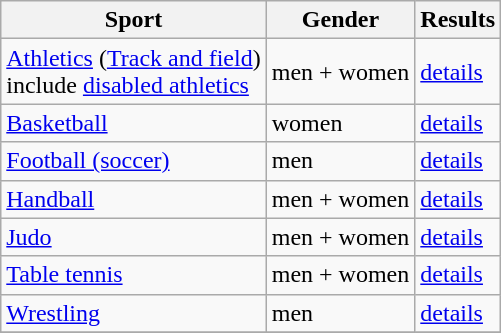<table class="wikitable">
<tr>
<th>Sport</th>
<th>Gender</th>
<th>Results</th>
</tr>
<tr>
<td><a href='#'>Athletics</a> (<a href='#'>Track and field</a>) <br> include <a href='#'>disabled athletics</a></td>
<td>men + women</td>
<td><a href='#'>details</a></td>
</tr>
<tr>
<td><a href='#'>Basketball</a></td>
<td>women</td>
<td><a href='#'>details</a></td>
</tr>
<tr>
<td><a href='#'>Football (soccer)</a></td>
<td>men</td>
<td><a href='#'>details</a></td>
</tr>
<tr>
<td><a href='#'>Handball</a></td>
<td>men + women</td>
<td><a href='#'>details</a></td>
</tr>
<tr>
<td><a href='#'>Judo</a></td>
<td>men + women</td>
<td><a href='#'>details</a></td>
</tr>
<tr>
<td><a href='#'>Table tennis</a></td>
<td>men + women</td>
<td><a href='#'>details</a></td>
</tr>
<tr>
<td><a href='#'>Wrestling</a></td>
<td>men</td>
<td><a href='#'>details</a></td>
</tr>
<tr>
</tr>
</table>
